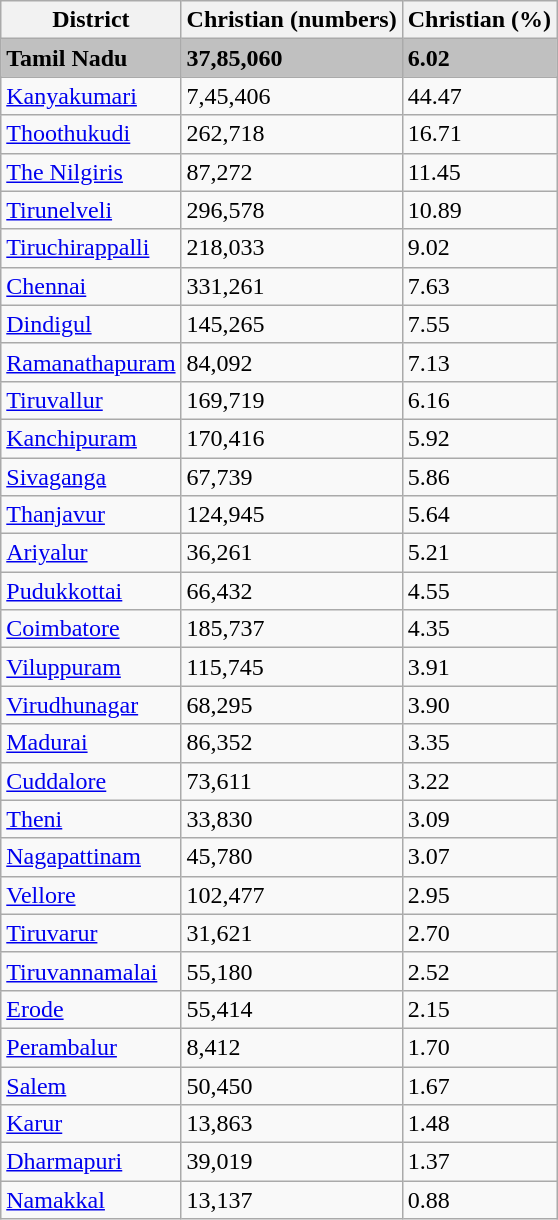<table class="wikitable sortable">
<tr>
<th>District</th>
<th>Christian (numbers)</th>
<th>Christian (%)</th>
</tr>
<tr>
<td style="background:silver"><strong>Tamil Nadu</strong></td>
<td style="background:silver"><strong>37,85,060</strong></td>
<td style="background:silver"><strong>6.02</strong></td>
</tr>
<tr>
<td><a href='#'>Kanyakumari</a></td>
<td>7,45,406</td>
<td>44.47</td>
</tr>
<tr>
<td><a href='#'>Thoothukudi</a></td>
<td>262,718</td>
<td>16.71</td>
</tr>
<tr>
<td><a href='#'>The Nilgiris</a></td>
<td>87,272</td>
<td>11.45</td>
</tr>
<tr>
<td><a href='#'>Tirunelveli</a></td>
<td>296,578</td>
<td>10.89</td>
</tr>
<tr>
<td><a href='#'>Tiruchirappalli</a></td>
<td>218,033</td>
<td>9.02</td>
</tr>
<tr>
<td><a href='#'>Chennai</a></td>
<td>331,261</td>
<td>7.63</td>
</tr>
<tr>
<td><a href='#'>Dindigul</a></td>
<td>145,265</td>
<td>7.55</td>
</tr>
<tr>
<td><a href='#'>Ramanathapuram</a></td>
<td>84,092</td>
<td>7.13</td>
</tr>
<tr>
<td><a href='#'>Tiruvallur</a></td>
<td>169,719</td>
<td>6.16</td>
</tr>
<tr>
<td><a href='#'>Kanchipuram</a></td>
<td>170,416</td>
<td>5.92</td>
</tr>
<tr>
<td><a href='#'>Sivaganga</a></td>
<td>67,739</td>
<td>5.86</td>
</tr>
<tr>
<td><a href='#'>Thanjavur</a></td>
<td>124,945</td>
<td>5.64</td>
</tr>
<tr>
<td><a href='#'>Ariyalur</a></td>
<td>36,261</td>
<td>5.21</td>
</tr>
<tr>
<td><a href='#'>Pudukkottai</a></td>
<td>66,432</td>
<td>4.55</td>
</tr>
<tr>
<td><a href='#'>Coimbatore</a></td>
<td>185,737</td>
<td>4.35</td>
</tr>
<tr>
<td><a href='#'>Viluppuram</a></td>
<td>115,745</td>
<td>3.91</td>
</tr>
<tr>
<td><a href='#'>Virudhunagar</a></td>
<td>68,295</td>
<td>3.90</td>
</tr>
<tr>
<td><a href='#'>Madurai</a></td>
<td>86,352</td>
<td>3.35</td>
</tr>
<tr>
<td><a href='#'>Cuddalore</a></td>
<td>73,611</td>
<td>3.22</td>
</tr>
<tr>
<td><a href='#'>Theni</a></td>
<td>33,830</td>
<td>3.09</td>
</tr>
<tr>
<td><a href='#'>Nagapattinam</a></td>
<td>45,780</td>
<td>3.07</td>
</tr>
<tr>
<td><a href='#'>Vellore</a></td>
<td>102,477</td>
<td>2.95</td>
</tr>
<tr>
<td><a href='#'>Tiruvarur</a></td>
<td>31,621</td>
<td>2.70</td>
</tr>
<tr>
<td><a href='#'>Tiruvannamalai</a></td>
<td>55,180</td>
<td>2.52</td>
</tr>
<tr>
<td><a href='#'>Erode</a></td>
<td>55,414</td>
<td>2.15</td>
</tr>
<tr>
<td><a href='#'>Perambalur</a></td>
<td>8,412</td>
<td>1.70</td>
</tr>
<tr>
<td><a href='#'>Salem</a></td>
<td>50,450</td>
<td>1.67</td>
</tr>
<tr>
<td><a href='#'>Karur</a></td>
<td>13,863</td>
<td>1.48</td>
</tr>
<tr>
<td><a href='#'>Dharmapuri</a></td>
<td>39,019</td>
<td>1.37</td>
</tr>
<tr>
<td><a href='#'>Namakkal</a></td>
<td>13,137</td>
<td>0.88</td>
</tr>
</table>
